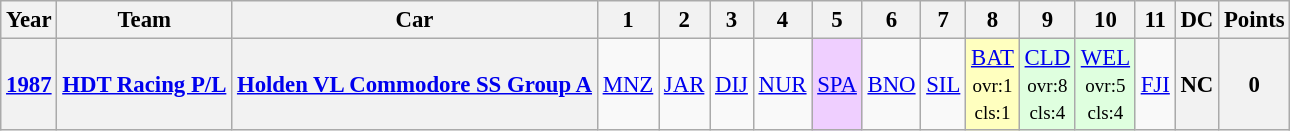<table class="wikitable" style="text-align:center; font-size:95%">
<tr>
<th>Year</th>
<th>Team</th>
<th>Car</th>
<th>1</th>
<th>2</th>
<th>3</th>
<th>4</th>
<th>5</th>
<th>6</th>
<th>7</th>
<th>8</th>
<th>9</th>
<th>10</th>
<th>11</th>
<th>DC</th>
<th>Points</th>
</tr>
<tr>
<th><a href='#'>1987</a></th>
<th> <a href='#'>HDT Racing P/L</a></th>
<th><a href='#'>Holden VL Commodore SS Group A</a></th>
<td><a href='#'>MNZ</a></td>
<td><a href='#'>JAR</a></td>
<td><a href='#'>DIJ</a></td>
<td><a href='#'>NUR</a></td>
<td style="background:#efcfff;"><a href='#'>SPA</a><br></td>
<td><a href='#'>BNO</a></td>
<td><a href='#'>SIL</a></td>
<td style="background:#ffffbf;"><a href='#'>BAT</a><br><small>ovr:1<br>cls:1</small></td>
<td style="background:#dfffdf;"><a href='#'>CLD</a><br><small>ovr:8<br>cls:4</small></td>
<td style="background:#dfffdf;"><a href='#'>WEL</a><br><small>ovr:5<br>cls:4</small></td>
<td><a href='#'>FJI</a></td>
<th>NC</th>
<th>0</th>
</tr>
</table>
